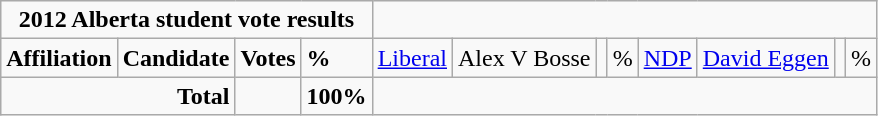<table class="wikitable">
<tr>
<td colspan=5 align=center><strong>2012 Alberta student vote results</strong></td>
</tr>
<tr>
<td colspan=2><strong>Affiliation</strong></td>
<td><strong>Candidate</strong></td>
<td><strong>Votes</strong></td>
<td><strong>%</strong><br>

</td>
<td><a href='#'>Liberal</a></td>
<td>Alex V Bosse</td>
<td></td>
<td>%<br>
</td>
<td><a href='#'>NDP</a></td>
<td><a href='#'>David Eggen</a></td>
<td></td>
<td>%</td>
</tr>
<tr>
<td colspan=3 align="right"><strong>Total</strong></td>
<td></td>
<td><strong>100%</strong></td>
</tr>
</table>
